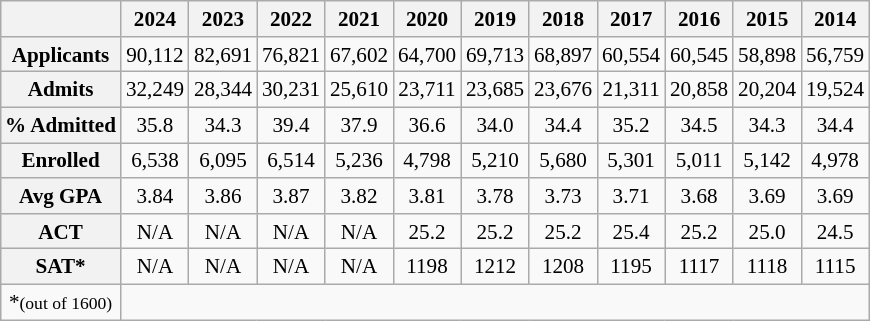<table class="wikitable" style="font-size:88%; text-align:center; float:right; clear:right; margin-left:1em">
<tr>
<th> </th>
<th>2024</th>
<th>2023</th>
<th>2022</th>
<th>2021</th>
<th>2020</th>
<th>2019</th>
<th>2018</th>
<th>2017</th>
<th>2016</th>
<th>2015</th>
<th>2014</th>
</tr>
<tr>
<th>Applicants</th>
<td>90,112</td>
<td>82,691</td>
<td>76,821</td>
<td>67,602</td>
<td>64,700</td>
<td>69,713</td>
<td>68,897</td>
<td>60,554</td>
<td>60,545</td>
<td>58,898</td>
<td>56,759</td>
</tr>
<tr>
<th>Admits</th>
<td>32,249</td>
<td>28,344</td>
<td>30,231</td>
<td>25,610</td>
<td>23,711</td>
<td>23,685</td>
<td>23,676</td>
<td>21,311</td>
<td>20,858</td>
<td>20,204</td>
<td>19,524</td>
</tr>
<tr>
<th>% Admitted</th>
<td>35.8</td>
<td>34.3</td>
<td>39.4</td>
<td>37.9</td>
<td>36.6</td>
<td>34.0</td>
<td>34.4</td>
<td>35.2</td>
<td>34.5</td>
<td>34.3</td>
<td>34.4</td>
</tr>
<tr>
<th>Enrolled</th>
<td>6,538</td>
<td>6,095</td>
<td>6,514</td>
<td>5,236</td>
<td>4,798</td>
<td>5,210</td>
<td>5,680</td>
<td>5,301</td>
<td>5,011</td>
<td>5,142</td>
<td>4,978</td>
</tr>
<tr>
<th>Avg GPA</th>
<td>3.84</td>
<td>3.86</td>
<td>3.87</td>
<td>3.82</td>
<td>3.81</td>
<td>3.78</td>
<td>3.73</td>
<td>3.71</td>
<td>3.68</td>
<td>3.69</td>
<td>3.69</td>
</tr>
<tr>
<th>ACT</th>
<td>N/A</td>
<td>N/A</td>
<td>N/A</td>
<td>N/A</td>
<td>25.2</td>
<td>25.2</td>
<td>25.2</td>
<td>25.4</td>
<td>25.2</td>
<td>25.0</td>
<td>24.5</td>
</tr>
<tr>
<th>SAT*</th>
<td>N/A</td>
<td>N/A</td>
<td>N/A</td>
<td>N/A</td>
<td>1198</td>
<td>1212</td>
<td>1208</td>
<td>1195</td>
<td>1117</td>
<td>1118</td>
<td>1115</td>
</tr>
<tr>
<td>*<small>(out of 1600)</small></td>
</tr>
</table>
